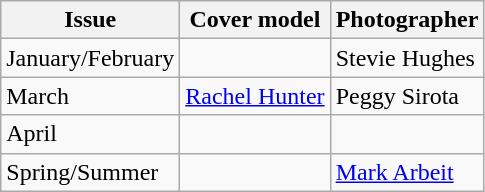<table class="sortable wikitable">
<tr>
<th>Issue</th>
<th>Cover model</th>
<th>Photographer</th>
</tr>
<tr>
<td>January/February</td>
<td></td>
<td>Stevie Hughes</td>
</tr>
<tr>
<td>March</td>
<td><a href='#'>Rachel Hunter</a></td>
<td>Peggy Sirota</td>
</tr>
<tr>
<td>April</td>
<td></td>
<td></td>
</tr>
<tr>
<td>Spring/Summer</td>
<td></td>
<td><a href='#'>Mark Arbeit</a></td>
</tr>
</table>
